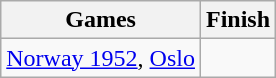<table class="wikitable sortable">
<tr>
<th>Games</th>
<th>Finish</th>
</tr>
<tr>
<td> <a href='#'>Norway 1952</a>, <a href='#'>Oslo</a></td>
<td></td>
</tr>
</table>
